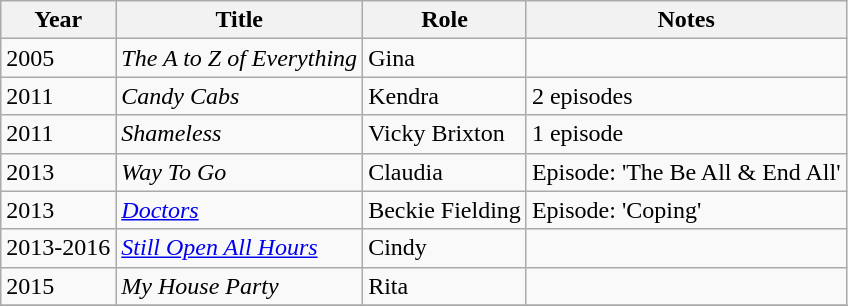<table class="wikitable sortable">
<tr>
<th>Year</th>
<th>Title</th>
<th>Role</th>
<th>Notes</th>
</tr>
<tr>
<td>2005</td>
<td><em>The A to Z of Everything</em></td>
<td>Gina</td>
<td></td>
</tr>
<tr>
<td>2011</td>
<td><em>Candy Cabs</em></td>
<td>Kendra</td>
<td>2 episodes</td>
</tr>
<tr>
<td>2011</td>
<td><em>Shameless</em></td>
<td>Vicky Brixton</td>
<td>1 episode</td>
</tr>
<tr>
<td>2013</td>
<td><em>Way To Go</em></td>
<td>Claudia</td>
<td>Episode: 'The Be All & End All'</td>
</tr>
<tr>
<td>2013</td>
<td><em><a href='#'>Doctors</a></em></td>
<td>Beckie Fielding</td>
<td>Episode: 'Coping'</td>
</tr>
<tr>
<td>2013-2016</td>
<td><em><a href='#'>Still Open All Hours</a></em></td>
<td>Cindy</td>
<td></td>
</tr>
<tr>
<td>2015</td>
<td><em>My House Party</em></td>
<td>Rita</td>
<td></td>
</tr>
<tr>
</tr>
</table>
